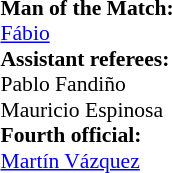<table width=50% style="font-size: 90%">
<tr>
<td><br><strong>Man of the Match:</strong>
<br> <a href='#'>Fábio</a><br><strong>Assistant referees:</strong>
<br> Pablo Fandiño
<br> Mauricio Espinosa
<br><strong>Fourth official:</strong>
<br> <a href='#'>Martín Vázquez</a></td>
</tr>
</table>
